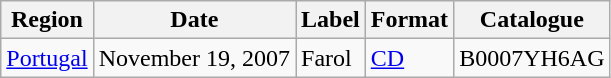<table class="wikitable">
<tr>
<th>Region</th>
<th>Date</th>
<th>Label</th>
<th>Format</th>
<th>Catalogue</th>
</tr>
<tr>
<td><a href='#'>Portugal</a><br></td>
<td>November 19, 2007</td>
<td>Farol</td>
<td><a href='#'>CD</a></td>
<td>B0007YH6AG</td>
</tr>
</table>
